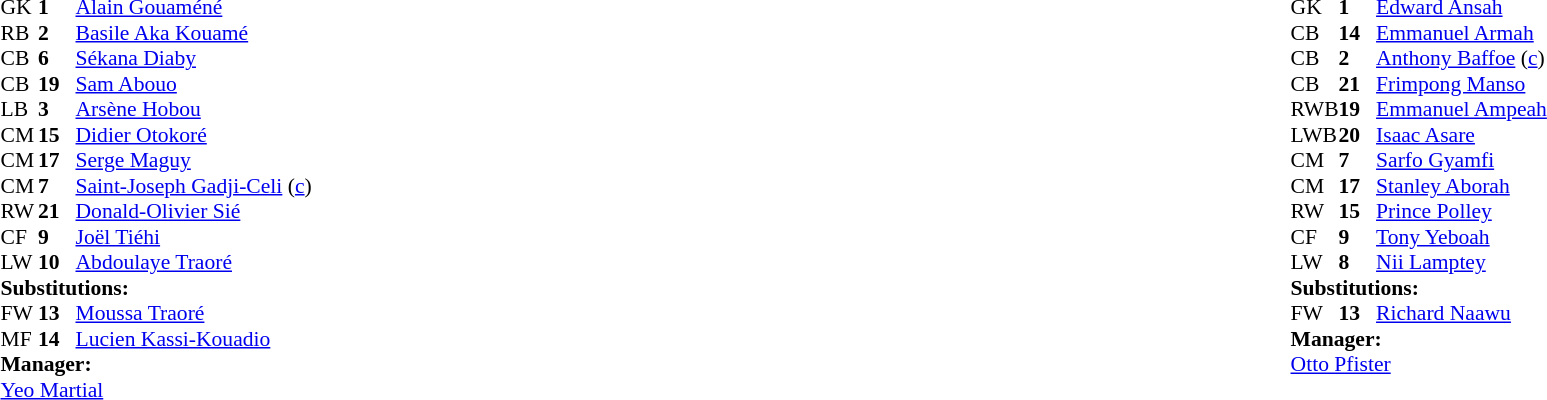<table width="100%">
<tr>
<td valign="top" width="50%"><br><table style="font-size: 90%" cellspacing="0" cellpadding="0">
<tr>
<th width="25"></th>
<th width="25"></th>
</tr>
<tr>
<td>GK</td>
<td><strong>1</strong></td>
<td><a href='#'>Alain Gouaméné</a></td>
</tr>
<tr>
<td>RB</td>
<td><strong>2</strong></td>
<td><a href='#'>Basile Aka Kouamé</a></td>
</tr>
<tr>
<td>CB</td>
<td><strong>6</strong></td>
<td><a href='#'>Sékana Diaby</a></td>
</tr>
<tr>
<td>CB</td>
<td><strong>19</strong></td>
<td><a href='#'>Sam Abouo</a></td>
</tr>
<tr>
<td>LB</td>
<td><strong>3</strong></td>
<td><a href='#'>Arsène Hobou</a></td>
<td></td>
</tr>
<tr>
<td>CM</td>
<td><strong>15</strong></td>
<td><a href='#'>Didier Otokoré</a></td>
<td></td>
<td></td>
</tr>
<tr>
<td>CM</td>
<td><strong>17</strong></td>
<td><a href='#'>Serge Maguy</a></td>
</tr>
<tr>
<td>CM</td>
<td><strong>7</strong></td>
<td><a href='#'>Saint-Joseph Gadji-Celi</a> (<a href='#'>c</a>)</td>
</tr>
<tr>
<td>RW</td>
<td><strong>21</strong></td>
<td><a href='#'>Donald-Olivier Sié</a></td>
</tr>
<tr>
<td>CF</td>
<td><strong>9</strong></td>
<td><a href='#'>Joël Tiéhi</a></td>
<td></td>
</tr>
<tr>
<td>LW</td>
<td><strong>10</strong></td>
<td><a href='#'>Abdoulaye Traoré</a></td>
<td></td>
<td></td>
</tr>
<tr>
<td colspan=3><strong>Substitutions:</strong></td>
</tr>
<tr>
<td>FW</td>
<td><strong>13</strong></td>
<td><a href='#'>Moussa Traoré</a></td>
<td></td>
<td></td>
</tr>
<tr>
<td>MF</td>
<td><strong>14</strong></td>
<td><a href='#'>Lucien Kassi-Kouadio</a></td>
<td></td>
<td></td>
</tr>
<tr>
<td colspan=3><strong>Manager:</strong></td>
</tr>
<tr>
<td colspan=3><a href='#'>Yeo Martial</a></td>
</tr>
</table>
</td>
<td valign="top"></td>
<td valign="top" width="50%"><br><table style="font-size: 90%" cellspacing="0" cellpadding="0"  align="center">
<tr>
<th width=25></th>
<th width=25></th>
</tr>
<tr>
<td>GK</td>
<td><strong>1</strong></td>
<td><a href='#'>Edward Ansah</a></td>
</tr>
<tr>
<td>CB</td>
<td><strong>14</strong></td>
<td><a href='#'>Emmanuel Armah</a></td>
<td></td>
</tr>
<tr>
<td>CB</td>
<td><strong>2</strong></td>
<td><a href='#'>Anthony Baffoe</a> (<a href='#'>c</a>)</td>
</tr>
<tr>
<td>CB</td>
<td><strong>21</strong></td>
<td><a href='#'>Frimpong Manso</a></td>
<td></td>
</tr>
<tr>
<td>RWB</td>
<td><strong>19</strong></td>
<td><a href='#'>Emmanuel Ampeah</a></td>
</tr>
<tr>
<td>LWB</td>
<td><strong>20</strong></td>
<td><a href='#'>Isaac Asare</a></td>
</tr>
<tr>
<td>CM</td>
<td><strong>7</strong></td>
<td><a href='#'>Sarfo Gyamfi</a></td>
<td></td>
<td></td>
</tr>
<tr>
<td>CM</td>
<td><strong>17</strong></td>
<td><a href='#'>Stanley Aborah</a></td>
</tr>
<tr>
<td>RW</td>
<td><strong>15</strong></td>
<td><a href='#'>Prince Polley</a></td>
</tr>
<tr>
<td>CF</td>
<td><strong>9</strong></td>
<td><a href='#'>Tony Yeboah</a></td>
</tr>
<tr>
<td>LW</td>
<td><strong>8</strong></td>
<td><a href='#'>Nii Lamptey</a></td>
</tr>
<tr>
<td colspan=3><strong>Substitutions:</strong></td>
</tr>
<tr>
<td>FW</td>
<td><strong>13</strong></td>
<td><a href='#'>Richard Naawu</a></td>
<td></td>
<td></td>
</tr>
<tr>
<td colspan=3><strong>Manager:</strong></td>
</tr>
<tr>
<td colspan=4> <a href='#'>Otto Pfister</a></td>
</tr>
</table>
</td>
</tr>
</table>
